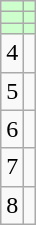<table class="wikitable">
<tr bgcolor=#ccffcc>
<td align=center></td>
<td></td>
</tr>
<tr bgcolor=#ccffcc>
<td align=center></td>
<td></td>
</tr>
<tr bgcolor=#ccffcc>
<td align=center></td>
<td></td>
</tr>
<tr>
<td align=center>4</td>
<td></td>
</tr>
<tr>
<td align=center>5</td>
<td></td>
</tr>
<tr>
<td align=center>6</td>
<td></td>
</tr>
<tr>
<td align=center>7</td>
<td></td>
</tr>
<tr>
<td align=center>8</td>
<td></td>
</tr>
</table>
